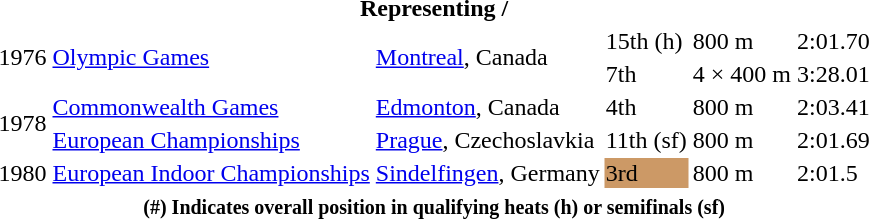<table>
<tr>
<th colspan=6>Representing  / </th>
</tr>
<tr>
<td rowspan=2>1976</td>
<td rowspan=2><a href='#'>Olympic Games</a></td>
<td rowspan=2><a href='#'>Montreal</a>, Canada</td>
<td>15th (h)</td>
<td>800 m</td>
<td>2:01.70</td>
</tr>
<tr>
<td>7th</td>
<td>4 × 400 m</td>
<td>3:28.01</td>
</tr>
<tr>
<td rowspan=2>1978</td>
<td><a href='#'>Commonwealth Games</a></td>
<td><a href='#'>Edmonton</a>, Canada</td>
<td>4th</td>
<td>800 m</td>
<td>2:03.41</td>
</tr>
<tr>
<td><a href='#'>European Championships</a></td>
<td><a href='#'>Prague</a>, Czechoslavkia</td>
<td>11th (sf)</td>
<td>800 m</td>
<td>2:01.69</td>
</tr>
<tr>
<td>1980</td>
<td><a href='#'>European Indoor Championships</a></td>
<td><a href='#'>Sindelfingen</a>, Germany</td>
<td bgcolor=cc9966>3rd</td>
<td>800 m</td>
<td>2:01.5</td>
</tr>
<tr>
<th colspan=6><small><strong> (#) Indicates overall position in qualifying heats (h) or semifinals (sf)</strong></small></th>
</tr>
</table>
